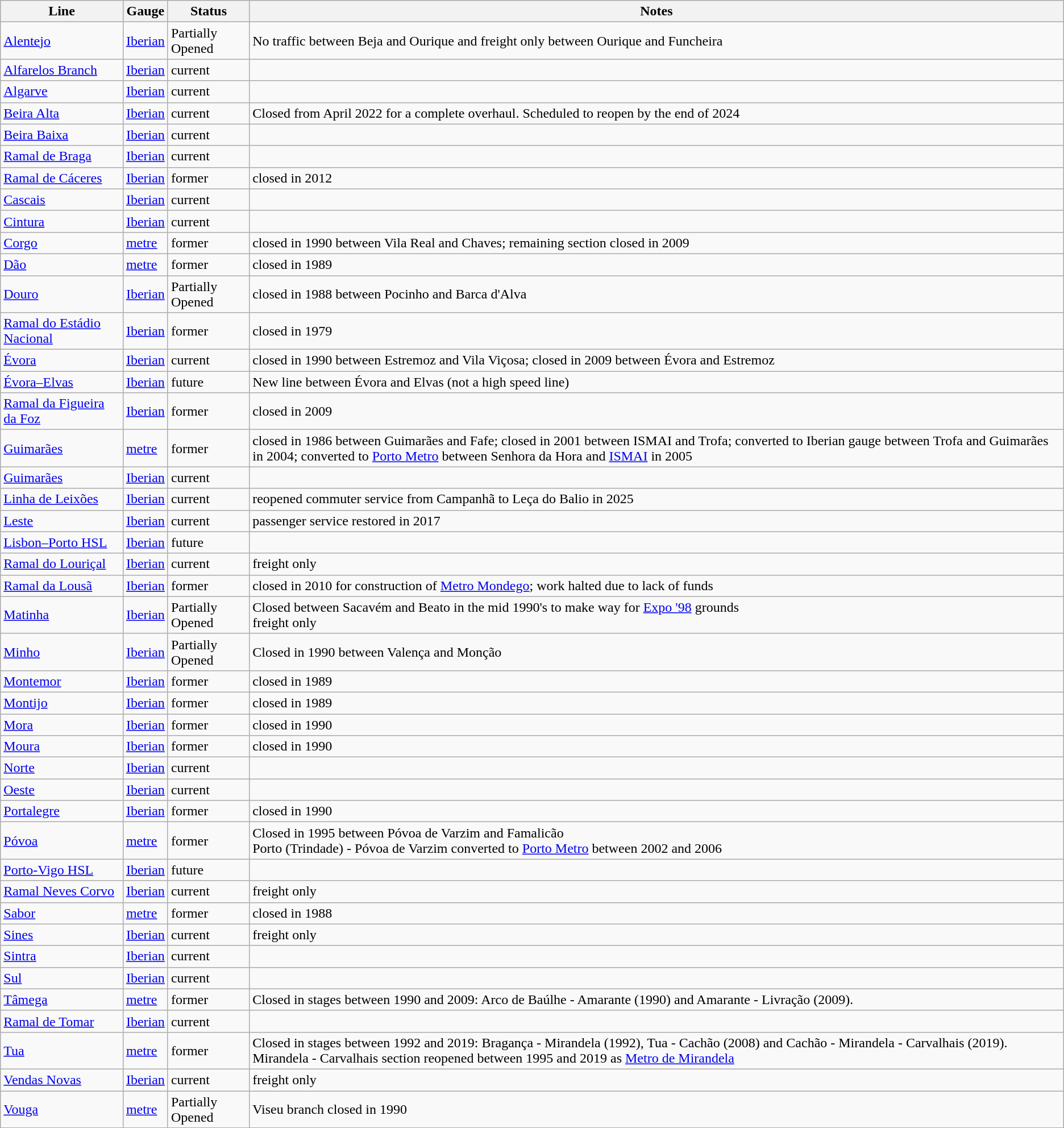<table class="wikitable sortable">
<tr>
<th>Line</th>
<th>Gauge</th>
<th>Status</th>
<th>Notes</th>
</tr>
<tr>
<td data-sort-value="Alentejo"><a href='#'>Alentejo</a></td>
<td><a href='#'>Iberian</a></td>
<td>Partially Opened</td>
<td>No traffic between Beja and Ourique and freight only between Ourique and Funcheira</td>
</tr>
<tr>
<td data-sort-value="Alfarelos"><a href='#'>Alfarelos Branch</a></td>
<td><a href='#'>Iberian</a></td>
<td>current</td>
<td></td>
</tr>
<tr>
<td data-sort-value="Algarve"><a href='#'>Algarve</a></td>
<td><a href='#'>Iberian</a></td>
<td>current</td>
<td></td>
</tr>
<tr>
<td data-sort-value="Beira Alta"><a href='#'>Beira Alta</a></td>
<td><a href='#'>Iberian</a></td>
<td>current</td>
<td>Closed from April 2022 for a complete overhaul. Scheduled to reopen by the end of 2024</td>
</tr>
<tr>
<td data-sort-value="Beira Baixa"><a href='#'>Beira Baixa</a></td>
<td><a href='#'>Iberian</a></td>
<td>current</td>
<td></td>
</tr>
<tr>
<td data-sort-value="Braga"><a href='#'>Ramal de Braga</a></td>
<td><a href='#'>Iberian</a></td>
<td>current</td>
<td></td>
</tr>
<tr>
<td data-sort-value="Cáceres"><a href='#'>Ramal de Cáceres</a></td>
<td><a href='#'>Iberian</a></td>
<td>former</td>
<td>closed in 2012</td>
</tr>
<tr>
<td data-sort-value="Cascais"><a href='#'>Cascais</a></td>
<td><a href='#'>Iberian</a></td>
<td>current</td>
<td></td>
</tr>
<tr>
<td data-sort-value="Cintura"><a href='#'>Cintura</a></td>
<td><a href='#'>Iberian</a></td>
<td>current</td>
<td></td>
</tr>
<tr>
<td data-sort-value="Corgo"><a href='#'>Corgo</a></td>
<td><a href='#'>metre</a></td>
<td>former</td>
<td>closed in 1990 between Vila Real and Chaves; remaining section closed in 2009<em></td>
</tr>
<tr>
<td data-sort-value="Dão"><a href='#'>Dão</a></td>
<td><a href='#'>metre</a></td>
<td>former</td>
<td>closed in 1989</td>
</tr>
<tr>
<td data-sort-value="Douro"><a href='#'>Douro</a></td>
<td><a href='#'>Iberian</a></td>
<td>Partially Opened</td>
<td>closed in 1988 between Pocinho and Barca d'Alva</td>
</tr>
<tr>
<td data-sort-value="Estádio Nacional"><a href='#'>Ramal do Estádio Nacional</a></td>
<td><a href='#'>Iberian</a></td>
<td>former</td>
<td>closed in 1979</td>
</tr>
<tr>
<td data-sort-value="Évora"><a href='#'>Évora</a></td>
<td><a href='#'>Iberian</a></td>
<td>current</td>
<td>closed in 1990 between Estremoz and Vila Viçosa; closed in 2009 between Évora and Estremoz</td>
</tr>
<tr>
<td data-sort-value="Évora–Elvas HSR"><a href='#'>Évora–Elvas</a></td>
<td><a href='#'>Iberian</a></td>
<td>future</td>
<td>New line between Évora and Elvas (not a high speed line)</td>
</tr>
<tr>
<td data-sort-value="Foz"><a href='#'>Ramal da Figueira da Foz</a></td>
<td><a href='#'>Iberian</a></td>
<td>former</td>
<td>closed in 2009</td>
</tr>
<tr>
<td data-sort-value="Guimarães"><a href='#'>Guimarães</a></td>
<td><a href='#'>metre</a></td>
<td>former</td>
<td>closed in 1986 between Guimarães and Fafe; closed in 2001 between ISMAI and Trofa; converted to Iberian gauge between Trofa and Guimarães in 2004; converted to <a href='#'>Porto Metro</a> between Senhora da Hora and <a href='#'>ISMAI</a> in 2005</td>
</tr>
<tr>
<td data-sort-value="Guimarães"><a href='#'>Guimarães</a></td>
<td><a href='#'>Iberian</a></td>
<td>current</td>
<td></td>
</tr>
<tr>
<td data-sort-value="Leixões"><a href='#'>Linha de Leixões</a></td>
<td><a href='#'>Iberian</a></td>
<td>current</td>
<td>reopened commuter service from Campanhã to Leça do Balio in 2025</td>
</tr>
<tr>
<td data-sort-value="Leste"><a href='#'>Leste</a></td>
<td><a href='#'>Iberian</a></td>
<td>current</td>
<td>passenger service restored in 2017</td>
</tr>
<tr>
<td data-sort-value="Lisbon–Porto HSR"><a href='#'>Lisbon–Porto HSL</a></td>
<td><a href='#'>Iberian</a></td>
<td>future</td>
<td></td>
</tr>
<tr>
<td data-sort-value="Louriçal"><a href='#'>Ramal do Louriçal</a></td>
<td><a href='#'>Iberian</a></td>
<td>current</td>
<td>freight only</td>
</tr>
<tr>
<td data-sort-value="Lousã"><a href='#'>Ramal da Lousã</a></td>
<td><a href='#'>Iberian</a></td>
<td>former</td>
<td>closed in 2010 for construction of <a href='#'>Metro Mondego</a>; work halted due to lack of funds</td>
</tr>
<tr>
<td data-sort-value="Matinha"><a href='#'>Matinha</a></td>
<td><a href='#'>Iberian</a></td>
<td>Partially Opened</td>
<td>Closed between Sacavém and Beato in the mid 1990's to make way for <a href='#'>Expo '98</a> grounds<br>freight only</td>
</tr>
<tr>
<td data-sort-value="Minho"><a href='#'>Minho</a></td>
<td><a href='#'>Iberian</a></td>
<td>Partially Opened</td>
<td>Closed in 1990 between Valença and Monção</td>
</tr>
<tr>
<td data-sort-value="Montemor"><a href='#'>Montemor</a></td>
<td><a href='#'>Iberian</a></td>
<td>former</td>
<td>closed in 1989</td>
</tr>
<tr>
<td data-sort-value="Montijo"><a href='#'>Montijo</a></td>
<td><a href='#'>Iberian</a></td>
<td>former</td>
<td>closed in 1989</td>
</tr>
<tr>
<td data-sort-value="Mora"><a href='#'>Mora</a></td>
<td><a href='#'>Iberian</a></td>
<td>former</td>
<td>closed in 1990</td>
</tr>
<tr>
<td data-sort-value="Moura"><a href='#'>Moura</a></td>
<td><a href='#'>Iberian</a></td>
<td>former</td>
<td>closed in 1990</td>
</tr>
<tr>
<td data-sort-value="Norte"><a href='#'>Norte</a></td>
<td><a href='#'>Iberian</a></td>
<td>current</td>
<td></td>
</tr>
<tr>
<td data-sort-value="Oeste"><a href='#'>Oeste</a></td>
<td><a href='#'>Iberian</a></td>
<td>current</td>
<td></td>
</tr>
<tr>
<td data-sort-value="Portalegre"><a href='#'>Portalegre</a></td>
<td><a href='#'>Iberian</a></td>
<td>former</td>
<td>closed in 1990</td>
</tr>
<tr>
<td data-sort-value="Porto à Póvoa"><a href='#'>Póvoa</a></td>
<td><a href='#'>metre</a></td>
<td>former</td>
<td>Closed in 1995 between Póvoa de Varzim and Famalicão<br>Porto (Trindade) - Póvoa de Varzim converted to <a href='#'>Porto Metro</a> between 2002 and 2006</td>
</tr>
<tr>
<td data-sort-value="Porto-Vigo HSR"><a href='#'>Porto-Vigo HSL</a></td>
<td><a href='#'>Iberian</a></td>
<td>future</td>
<td></td>
</tr>
<tr>
<td data-sort-value="Ramal Neves Corvo"><a href='#'>Ramal Neves Corvo</a></td>
<td><a href='#'>Iberian</a></td>
<td>current</td>
<td>freight only</td>
</tr>
<tr>
<td data-sort-value="Sabor"><a href='#'>Sabor</a></td>
<td><a href='#'>metre</a></td>
<td>former</td>
<td>closed in 1988</td>
</tr>
<tr>
<td data-sort-value="Sines"><a href='#'>Sines</a></td>
<td><a href='#'>Iberian</a></td>
<td>current</td>
<td>freight only</td>
</tr>
<tr>
<td data-sort-value="Sintra"><a href='#'>Sintra</a></td>
<td><a href='#'>Iberian</a></td>
<td>current</td>
<td></td>
</tr>
<tr>
<td data-sort-value="Sul"><a href='#'>Sul</a></td>
<td><a href='#'>Iberian</a></td>
<td>current</td>
<td></td>
</tr>
<tr>
<td data-sort-value="Tâmega"><a href='#'>Tâmega</a></td>
<td><a href='#'>metre</a></td>
<td>former</td>
<td>Closed in stages between 1990 and 2009: Arco de Baúlhe - Amarante (1990) and Amarante - Livração (2009).</td>
</tr>
<tr>
<td data-sort-value="Tomar"><a href='#'>Ramal de Tomar</a></td>
<td><a href='#'>Iberian</a></td>
<td>current</td>
<td></td>
</tr>
<tr>
<td data-sort-value="Tua"><a href='#'>Tua</a></td>
<td><a href='#'>metre</a></td>
<td>former</td>
<td>Closed in stages between 1992 and 2019: Bragança - Mirandela (1992), Tua - Cachão (2008) and Cachão - Mirandela - Carvalhais (2019). Mirandela - Carvalhais section reopened between 1995 and 2019 as <a href='#'>Metro de Mirandela</a></td>
</tr>
<tr>
<td data-sort-value="Vendas Novas"><a href='#'>Vendas Novas</a></td>
<td><a href='#'>Iberian</a></td>
<td>current</td>
<td>freight only</td>
</tr>
<tr>
<td data-sort-value="Vouga"><a href='#'>Vouga</a></td>
<td><a href='#'>metre</a></td>
<td>Partially Opened</td>
<td>Viseu branch closed in 1990</td>
</tr>
</table>
